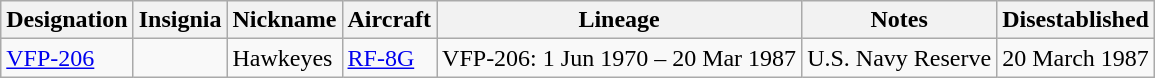<table class="wikitable">
<tr>
<th>Designation</th>
<th>Insignia</th>
<th>Nickname</th>
<th>Aircraft</th>
<th>Lineage</th>
<th>Notes</th>
<th>Disestablished</th>
</tr>
<tr>
<td><a href='#'>VFP-206</a></td>
<td></td>
<td>Hawkeyes</td>
<td><a href='#'>RF-8G</a></td>
<td style="white-space: nowrap;">VFP-206: 1 Jun 1970 – 20 Mar 1987</td>
<td>U.S. Navy Reserve</td>
<td>20 March 1987</td>
</tr>
</table>
